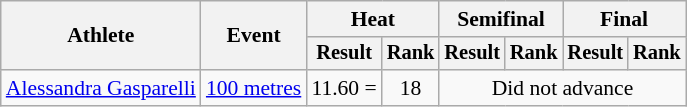<table class=wikitable style=font-size:90%>
<tr>
<th rowspan=2>Athlete</th>
<th rowspan=2>Event</th>
<th colspan=2>Heat</th>
<th colspan=2>Semifinal</th>
<th colspan=2>Final</th>
</tr>
<tr style=font-size:95%>
<th>Result</th>
<th>Rank</th>
<th>Result</th>
<th>Rank</th>
<th>Result</th>
<th>Rank</th>
</tr>
<tr align=center>
<td align=left><a href='#'>Alessandra Gasparelli</a></td>
<td align=left><a href='#'>100 metres</a></td>
<td>11.60 =</td>
<td>18</td>
<td colspan=4>Did not advance</td>
</tr>
</table>
